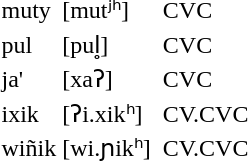<table ->
<tr>
<td>muty</td>
<td>[mutʲʰ]</td>
<td></td>
<td>CVC</td>
</tr>
<tr>
<td>pul</td>
<td>[pul̥]</td>
<td></td>
<td>CVC</td>
</tr>
<tr>
<td>ja'</td>
<td>[xaʔ]</td>
<td></td>
<td>CVC</td>
</tr>
<tr>
<td>ixik</td>
<td>[ʔi.xikʰ]</td>
<td></td>
<td>CV.CVC</td>
</tr>
<tr>
<td>wiñik</td>
<td>[wi.ɲikʰ]</td>
<td></td>
<td>CV.CVC</td>
</tr>
</table>
